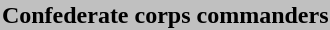<table align=right>
<tr>
<th bgcolor="#c0c0c0">Confederate corps commanders</th>
</tr>
<tr>
<td></td>
</tr>
</table>
